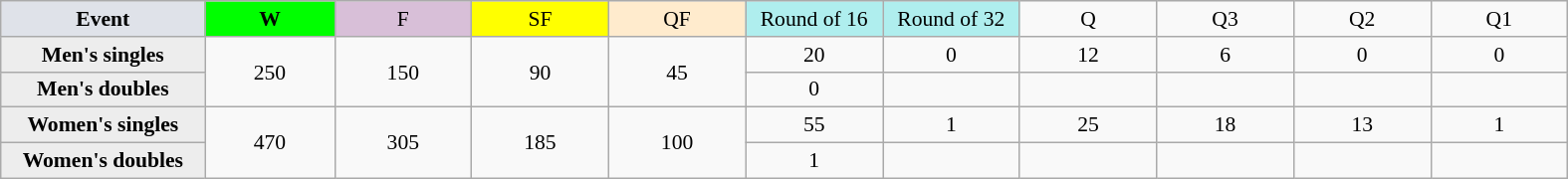<table class=wikitable style=font-size:90%;text-align:center>
<tr>
<td style="width:130px; background:#dfe2e9;"><strong>Event</strong></td>
<td style="width:80px; background:lime;"><strong>W</strong></td>
<td style="width:85px; background:thistle;">F</td>
<td style="width:85px; background:#ff0;">SF</td>
<td style="width:85px; background:#ffebcd;">QF</td>
<td style="width:85px; background:#afeeee;">Round of 16</td>
<td style="width:85px; background:#afeeee;">Round of 32</td>
<td width=85>Q</td>
<td width=85>Q3</td>
<td width=85>Q2</td>
<td width=85>Q1</td>
</tr>
<tr>
<th style="background:#ededed;">Men's singles</th>
<td rowspan=2>250</td>
<td rowspan=2>150</td>
<td rowspan=2>90</td>
<td rowspan=2>45</td>
<td>20</td>
<td>0</td>
<td>12</td>
<td>6</td>
<td>0</td>
<td>0</td>
</tr>
<tr>
<th style="background:#ededed;">Men's doubles</th>
<td>0</td>
<td></td>
<td></td>
<td></td>
<td></td>
<td></td>
</tr>
<tr>
<th style="background:#ededed;">Women's singles</th>
<td rowspan=2>470</td>
<td rowspan=2>305</td>
<td rowspan=2>185</td>
<td rowspan=2>100</td>
<td>55</td>
<td>1</td>
<td>25</td>
<td>18</td>
<td>13</td>
<td>1</td>
</tr>
<tr>
<th style="background:#ededed;">Women's doubles</th>
<td>1</td>
<td></td>
<td></td>
<td></td>
<td></td>
<td></td>
</tr>
</table>
